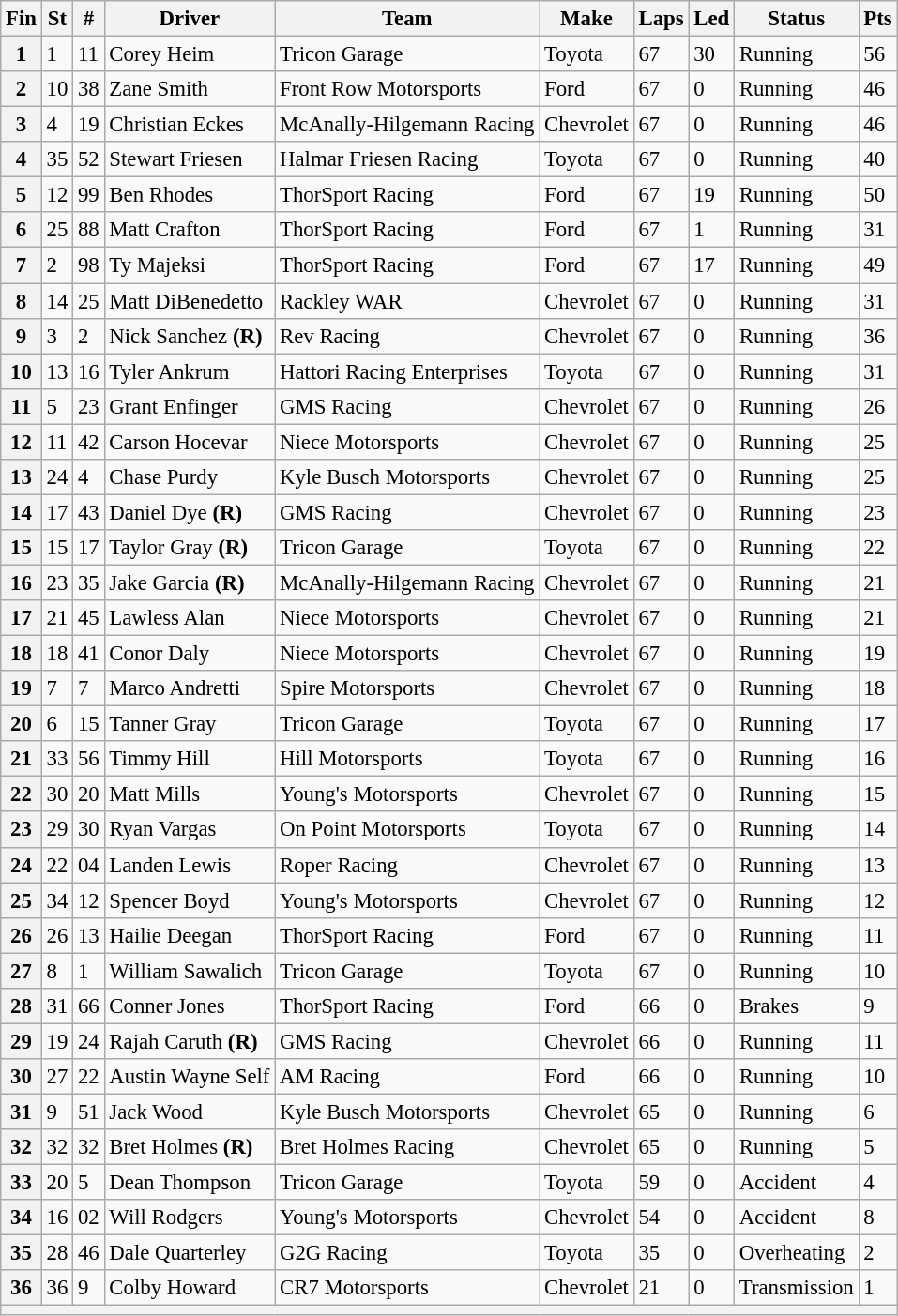<table class="wikitable" style="font-size:95%">
<tr>
<th>Fin</th>
<th>St</th>
<th>#</th>
<th>Driver</th>
<th>Team</th>
<th>Make</th>
<th>Laps</th>
<th>Led</th>
<th>Status</th>
<th>Pts</th>
</tr>
<tr>
<th>1</th>
<td>1</td>
<td>11</td>
<td>Corey Heim</td>
<td>Tricon Garage</td>
<td>Toyota</td>
<td>67</td>
<td>30</td>
<td>Running</td>
<td>56</td>
</tr>
<tr>
<th>2</th>
<td>10</td>
<td>38</td>
<td>Zane Smith</td>
<td>Front Row Motorsports</td>
<td>Ford</td>
<td>67</td>
<td>0</td>
<td>Running</td>
<td>46</td>
</tr>
<tr>
<th>3</th>
<td>4</td>
<td>19</td>
<td>Christian Eckes</td>
<td>McAnally-Hilgemann Racing</td>
<td>Chevrolet</td>
<td>67</td>
<td>0</td>
<td>Running</td>
<td>46</td>
</tr>
<tr>
<th>4</th>
<td>35</td>
<td>52</td>
<td>Stewart Friesen</td>
<td>Halmar Friesen Racing</td>
<td>Toyota</td>
<td>67</td>
<td>0</td>
<td>Running</td>
<td>40</td>
</tr>
<tr>
<th>5</th>
<td>12</td>
<td>99</td>
<td>Ben Rhodes</td>
<td>ThorSport Racing</td>
<td>Ford</td>
<td>67</td>
<td>19</td>
<td>Running</td>
<td>50</td>
</tr>
<tr>
<th>6</th>
<td>25</td>
<td>88</td>
<td>Matt Crafton</td>
<td>ThorSport Racing</td>
<td>Ford</td>
<td>67</td>
<td>1</td>
<td>Running</td>
<td>31</td>
</tr>
<tr>
<th>7</th>
<td>2</td>
<td>98</td>
<td>Ty Majeksi</td>
<td>ThorSport Racing</td>
<td>Ford</td>
<td>67</td>
<td>17</td>
<td>Running</td>
<td>49</td>
</tr>
<tr>
<th>8</th>
<td>14</td>
<td>25</td>
<td>Matt DiBenedetto</td>
<td>Rackley WAR</td>
<td>Chevrolet</td>
<td>67</td>
<td>0</td>
<td>Running</td>
<td>31</td>
</tr>
<tr>
<th>9</th>
<td>3</td>
<td>2</td>
<td>Nick Sanchez <strong>(R)</strong></td>
<td>Rev Racing</td>
<td>Chevrolet</td>
<td>67</td>
<td>0</td>
<td>Running</td>
<td>36</td>
</tr>
<tr>
<th>10</th>
<td>13</td>
<td>16</td>
<td>Tyler Ankrum</td>
<td>Hattori Racing Enterprises</td>
<td>Toyota</td>
<td>67</td>
<td>0</td>
<td>Running</td>
<td>31</td>
</tr>
<tr>
<th>11</th>
<td>5</td>
<td>23</td>
<td>Grant Enfinger</td>
<td>GMS Racing</td>
<td>Chevrolet</td>
<td>67</td>
<td>0</td>
<td>Running</td>
<td>26</td>
</tr>
<tr>
<th>12</th>
<td>11</td>
<td>42</td>
<td>Carson Hocevar</td>
<td>Niece Motorsports</td>
<td>Chevrolet</td>
<td>67</td>
<td>0</td>
<td>Running</td>
<td>25</td>
</tr>
<tr>
<th>13</th>
<td>24</td>
<td>4</td>
<td>Chase Purdy</td>
<td>Kyle Busch Motorsports</td>
<td>Chevrolet</td>
<td>67</td>
<td>0</td>
<td>Running</td>
<td>25</td>
</tr>
<tr>
<th>14</th>
<td>17</td>
<td>43</td>
<td>Daniel Dye <strong>(R)</strong></td>
<td>GMS Racing</td>
<td>Chevrolet</td>
<td>67</td>
<td>0</td>
<td>Running</td>
<td>23</td>
</tr>
<tr>
<th>15</th>
<td>15</td>
<td>17</td>
<td>Taylor Gray <strong>(R)</strong></td>
<td>Tricon Garage</td>
<td>Toyota</td>
<td>67</td>
<td>0</td>
<td>Running</td>
<td>22</td>
</tr>
<tr>
<th>16</th>
<td>23</td>
<td>35</td>
<td>Jake Garcia <strong>(R)</strong></td>
<td>McAnally-Hilgemann Racing</td>
<td>Chevrolet</td>
<td>67</td>
<td>0</td>
<td>Running</td>
<td>21</td>
</tr>
<tr>
<th>17</th>
<td>21</td>
<td>45</td>
<td>Lawless Alan</td>
<td>Niece Motorsports</td>
<td>Chevrolet</td>
<td>67</td>
<td>0</td>
<td>Running</td>
<td>21</td>
</tr>
<tr>
<th>18</th>
<td>18</td>
<td>41</td>
<td>Conor Daly</td>
<td>Niece Motorsports</td>
<td>Chevrolet</td>
<td>67</td>
<td>0</td>
<td>Running</td>
<td>19</td>
</tr>
<tr>
<th>19</th>
<td>7</td>
<td>7</td>
<td>Marco Andretti</td>
<td>Spire Motorsports</td>
<td>Chevrolet</td>
<td>67</td>
<td>0</td>
<td>Running</td>
<td>18</td>
</tr>
<tr>
<th>20</th>
<td>6</td>
<td>15</td>
<td>Tanner Gray</td>
<td>Tricon Garage</td>
<td>Toyota</td>
<td>67</td>
<td>0</td>
<td>Running</td>
<td>17</td>
</tr>
<tr>
<th>21</th>
<td>33</td>
<td>56</td>
<td>Timmy Hill</td>
<td>Hill Motorsports</td>
<td>Toyota</td>
<td>67</td>
<td>0</td>
<td>Running</td>
<td>16</td>
</tr>
<tr>
<th>22</th>
<td>30</td>
<td>20</td>
<td>Matt Mills</td>
<td>Young's Motorsports</td>
<td>Chevrolet</td>
<td>67</td>
<td>0</td>
<td>Running</td>
<td>15</td>
</tr>
<tr>
<th>23</th>
<td>29</td>
<td>30</td>
<td>Ryan Vargas</td>
<td>On Point Motorsports</td>
<td>Toyota</td>
<td>67</td>
<td>0</td>
<td>Running</td>
<td>14</td>
</tr>
<tr>
<th>24</th>
<td>22</td>
<td>04</td>
<td>Landen Lewis</td>
<td>Roper Racing</td>
<td>Chevrolet</td>
<td>67</td>
<td>0</td>
<td>Running</td>
<td>13</td>
</tr>
<tr>
<th>25</th>
<td>34</td>
<td>12</td>
<td>Spencer Boyd</td>
<td>Young's Motorsports</td>
<td>Chevrolet</td>
<td>67</td>
<td>0</td>
<td>Running</td>
<td>12</td>
</tr>
<tr>
<th>26</th>
<td>26</td>
<td>13</td>
<td>Hailie Deegan</td>
<td>ThorSport Racing</td>
<td>Ford</td>
<td>67</td>
<td>0</td>
<td>Running</td>
<td>11</td>
</tr>
<tr>
<th>27</th>
<td>8</td>
<td>1</td>
<td>William Sawalich</td>
<td>Tricon Garage</td>
<td>Toyota</td>
<td>67</td>
<td>0</td>
<td>Running</td>
<td>10</td>
</tr>
<tr>
<th>28</th>
<td>31</td>
<td>66</td>
<td>Conner Jones</td>
<td>ThorSport Racing</td>
<td>Ford</td>
<td>66</td>
<td>0</td>
<td>Brakes</td>
<td>9</td>
</tr>
<tr>
<th>29</th>
<td>19</td>
<td>24</td>
<td>Rajah Caruth <strong>(R)</strong></td>
<td>GMS Racing</td>
<td>Chevrolet</td>
<td>66</td>
<td>0</td>
<td>Running</td>
<td>11</td>
</tr>
<tr>
<th>30</th>
<td>27</td>
<td>22</td>
<td>Austin Wayne Self</td>
<td>AM Racing</td>
<td>Ford</td>
<td>66</td>
<td>0</td>
<td>Running</td>
<td>10</td>
</tr>
<tr>
<th>31</th>
<td>9</td>
<td>51</td>
<td>Jack Wood</td>
<td>Kyle Busch Motorsports</td>
<td>Chevrolet</td>
<td>65</td>
<td>0</td>
<td>Running</td>
<td>6</td>
</tr>
<tr>
<th>32</th>
<td>32</td>
<td>32</td>
<td>Bret Holmes <strong>(R)</strong></td>
<td>Bret Holmes Racing</td>
<td>Chevrolet</td>
<td>65</td>
<td>0</td>
<td>Running</td>
<td>5</td>
</tr>
<tr>
<th>33</th>
<td>20</td>
<td>5</td>
<td>Dean Thompson</td>
<td>Tricon Garage</td>
<td>Toyota</td>
<td>59</td>
<td>0</td>
<td>Accident</td>
<td>4</td>
</tr>
<tr>
<th>34</th>
<td>16</td>
<td>02</td>
<td>Will Rodgers</td>
<td>Young's Motorsports</td>
<td>Chevrolet</td>
<td>54</td>
<td>0</td>
<td>Accident</td>
<td>8</td>
</tr>
<tr>
<th>35</th>
<td>28</td>
<td>46</td>
<td>Dale Quarterley</td>
<td>G2G Racing</td>
<td>Toyota</td>
<td>35</td>
<td>0</td>
<td>Overheating</td>
<td>2</td>
</tr>
<tr>
<th>36</th>
<td>36</td>
<td>9</td>
<td>Colby Howard</td>
<td>CR7 Motorsports</td>
<td>Chevrolet</td>
<td>21</td>
<td>0</td>
<td>Transmission</td>
<td>1</td>
</tr>
<tr>
<th colspan="10"></th>
</tr>
</table>
